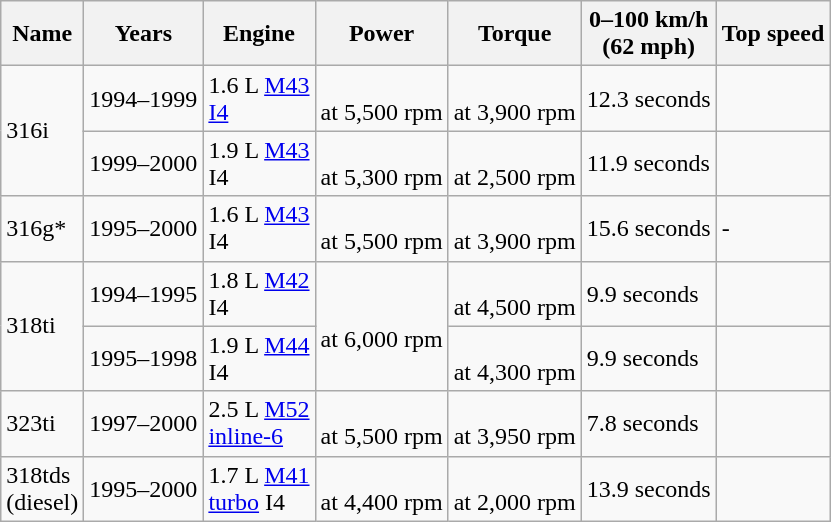<table class="wikitable sortable">
<tr>
<th>Name</th>
<th>Years</th>
<th>Engine</th>
<th>Power</th>
<th>Torque</th>
<th>0–100 km/h <br> (62 mph)</th>
<th>Top speed</th>
</tr>
<tr>
<td rowspan=2>316i</td>
<td>1994–1999</td>
<td>1.6 L <a href='#'>M43</a> <br> <a href='#'>I4</a></td>
<td> <br> at 5,500 rpm</td>
<td> <br> at 3,900 rpm</td>
<td>12.3 seconds</td>
<td></td>
</tr>
<tr>
<td>1999–2000</td>
<td>1.9 L <a href='#'>M43</a> <br> I4</td>
<td> <br> at 5,300 rpm</td>
<td> <br> at 2,500 rpm</td>
<td>11.9 seconds</td>
<td></td>
</tr>
<tr>
<td>316g*</td>
<td>1995–2000</td>
<td>1.6 L <a href='#'>M43</a> <br> I4</td>
<td> <br> at 5,500 rpm</td>
<td> <br> at 3,900 rpm</td>
<td>15.6 seconds</td>
<td>-</td>
</tr>
<tr>
<td rowspan=2>318ti</td>
<td>1994–1995</td>
<td>1.8 L <a href='#'>M42</a> <br> I4</td>
<td rowspan=2> <br> at 6,000 rpm</td>
<td> <br> at 4,500 rpm</td>
<td>9.9 seconds</td>
<td></td>
</tr>
<tr>
<td>1995–1998</td>
<td>1.9 L <a href='#'>M44</a> <br> I4</td>
<td> <br> at 4,300 rpm</td>
<td>9.9 seconds</td>
<td></td>
</tr>
<tr>
<td>323ti</td>
<td>1997–2000</td>
<td>2.5 L <a href='#'>M52</a> <br> <a href='#'>inline-6</a></td>
<td> <br> at 5,500 rpm</td>
<td> <br> at 3,950 rpm</td>
<td>7.8 seconds</td>
<td></td>
</tr>
<tr>
<td>318tds<br>(diesel)</td>
<td>1995–2000</td>
<td>1.7 L <a href='#'>M41</a> <br> <a href='#'>turbo</a> I4</td>
<td> <br> at 4,400 rpm</td>
<td> <br> at 2,000 rpm</td>
<td>13.9 seconds</td>
<td></td>
</tr>
</table>
